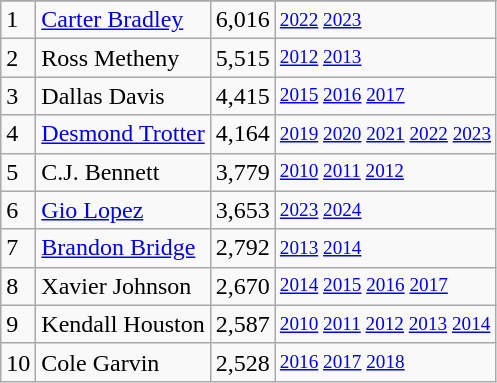<table class="wikitable">
<tr>
</tr>
<tr>
<td>1</td>
<td><a href='#'>Carter Bradley</a></td>
<td><abbr>6,016</abbr></td>
<td style="font-size:80%;"><a href='#'>2022</a> <a href='#'>2023</a></td>
</tr>
<tr>
<td>2</td>
<td>Ross Metheny</td>
<td><abbr>5,515</abbr></td>
<td style="font-size:80%;"><a href='#'>2012</a> <a href='#'>2013</a></td>
</tr>
<tr>
<td>3</td>
<td>Dallas Davis</td>
<td><abbr>4,415</abbr></td>
<td style="font-size:80%;"><a href='#'>2015</a> <a href='#'>2016</a> <a href='#'>2017</a></td>
</tr>
<tr>
<td>4</td>
<td><a href='#'>Desmond Trotter</a></td>
<td><abbr>4,164</abbr></td>
<td style="font-size:80%;"><a href='#'>2019</a> <a href='#'>2020</a> <a href='#'>2021</a> <a href='#'>2022</a> <a href='#'>2023</a></td>
</tr>
<tr>
<td>5</td>
<td>C.J. Bennett</td>
<td><abbr>3,779</abbr></td>
<td style="font-size:80%;"><a href='#'>2010</a> <a href='#'>2011</a> <a href='#'>2012</a></td>
</tr>
<tr>
<td>6</td>
<td><a href='#'>Gio Lopez</a></td>
<td><abbr>3,653</abbr></td>
<td style="font-size:80%;"><a href='#'>2023</a> <a href='#'>2024</a></td>
</tr>
<tr>
<td>7</td>
<td><a href='#'>Brandon Bridge</a></td>
<td><abbr>2,792</abbr></td>
<td style="font-size:80%;"><a href='#'>2013</a> <a href='#'>2014</a></td>
</tr>
<tr>
<td>8</td>
<td>Xavier Johnson</td>
<td><abbr>2,670</abbr></td>
<td style="font-size:80%;"><a href='#'>2014</a> <a href='#'>2015</a> <a href='#'>2016</a> <a href='#'>2017</a></td>
</tr>
<tr>
<td>9</td>
<td>Kendall Houston</td>
<td><abbr>2,587</abbr></td>
<td style="font-size:80%;"><a href='#'>2010</a> <a href='#'>2011</a> <a href='#'>2012</a> <a href='#'>2013</a> <a href='#'>2014</a></td>
</tr>
<tr>
<td>10</td>
<td>Cole Garvin</td>
<td><abbr>2,528</abbr></td>
<td style="font-size:80%;"><a href='#'>2016</a> <a href='#'>2017</a> <a href='#'>2018</a></td>
</tr>
</table>
